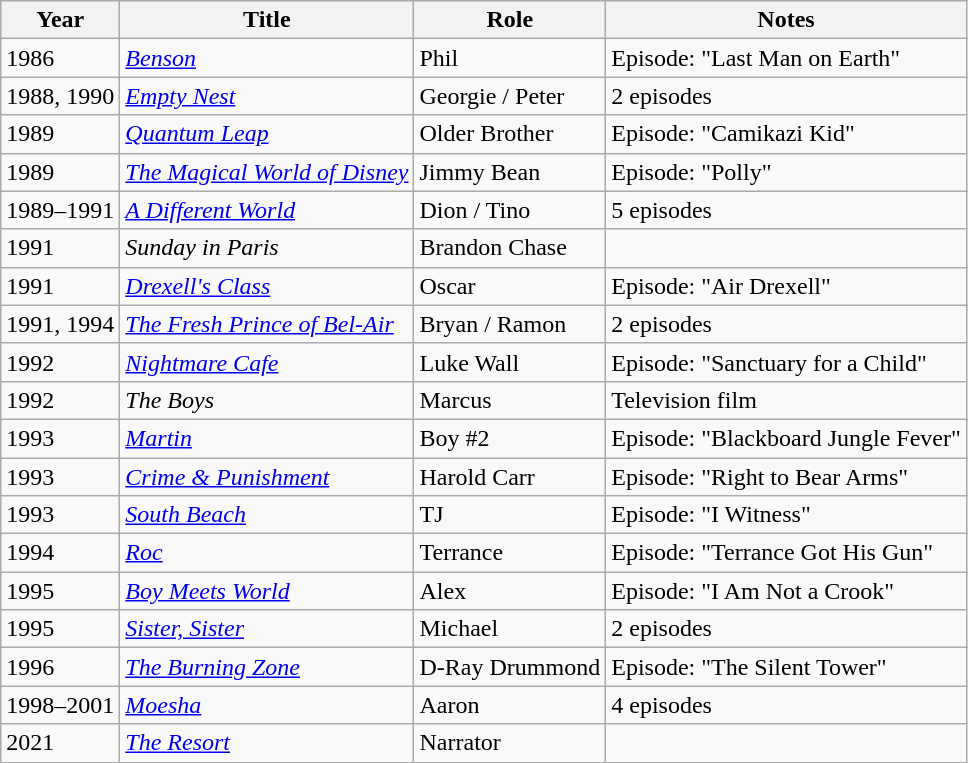<table class="wikitable sortable">
<tr>
<th>Year</th>
<th>Title</th>
<th>Role</th>
<th>Notes</th>
</tr>
<tr>
<td>1986</td>
<td><a href='#'><em>Benson</em></a></td>
<td>Phil</td>
<td>Episode: "Last Man on Earth"</td>
</tr>
<tr>
<td>1988, 1990</td>
<td><em><a href='#'>Empty Nest</a></em></td>
<td>Georgie / Peter</td>
<td>2 episodes</td>
</tr>
<tr>
<td>1989</td>
<td><em><a href='#'>Quantum Leap</a></em></td>
<td>Older Brother</td>
<td>Episode: "Camikazi Kid"</td>
</tr>
<tr>
<td>1989</td>
<td><em><a href='#'>The Magical World of Disney</a></em></td>
<td>Jimmy Bean</td>
<td>Episode: "Polly"</td>
</tr>
<tr>
<td>1989–1991</td>
<td><em><a href='#'>A Different World</a></em></td>
<td>Dion / Tino</td>
<td>5 episodes</td>
</tr>
<tr>
<td>1991</td>
<td><em>Sunday in Paris</em></td>
<td>Brandon Chase</td>
</tr>
<tr>
<td>1991</td>
<td><em><a href='#'>Drexell's Class</a></em></td>
<td>Oscar</td>
<td>Episode: "Air Drexell"</td>
</tr>
<tr>
<td>1991, 1994</td>
<td><em><a href='#'>The Fresh Prince of Bel-Air</a></em></td>
<td>Bryan / Ramon</td>
<td>2 episodes</td>
</tr>
<tr>
<td>1992</td>
<td><em><a href='#'>Nightmare Cafe</a></em></td>
<td>Luke Wall</td>
<td>Episode: "Sanctuary for a Child"</td>
</tr>
<tr>
<td>1992</td>
<td><em>The Boys</em></td>
<td>Marcus</td>
<td>Television film</td>
</tr>
<tr>
<td>1993</td>
<td><a href='#'><em>Martin</em></a></td>
<td>Boy #2</td>
<td>Episode: "Blackboard Jungle Fever"</td>
</tr>
<tr>
<td>1993</td>
<td><em><a href='#'>Crime & Punishment</a></em></td>
<td>Harold Carr</td>
<td>Episode: "Right to Bear Arms"</td>
</tr>
<tr>
<td>1993</td>
<td><a href='#'><em>South Beach</em></a></td>
<td>TJ</td>
<td>Episode: "I Witness"</td>
</tr>
<tr>
<td>1994</td>
<td><a href='#'><em>Roc</em></a></td>
<td>Terrance</td>
<td>Episode: "Terrance Got His Gun"</td>
</tr>
<tr>
<td>1995</td>
<td><em><a href='#'>Boy Meets World</a></em></td>
<td>Alex</td>
<td>Episode: "I Am Not a Crook"</td>
</tr>
<tr>
<td>1995</td>
<td><a href='#'><em>Sister, Sister</em></a></td>
<td>Michael</td>
<td>2 episodes</td>
</tr>
<tr>
<td>1996</td>
<td><em><a href='#'>The Burning Zone</a></em></td>
<td>D-Ray Drummond</td>
<td>Episode: "The Silent Tower"</td>
</tr>
<tr>
<td>1998–2001</td>
<td><em><a href='#'>Moesha</a></em></td>
<td>Aaron</td>
<td>4 episodes</td>
</tr>
<tr>
<td>2021</td>
<td><a href='#'><em>The Resort</em></a></td>
<td>Narrator</td>
<td></td>
</tr>
</table>
